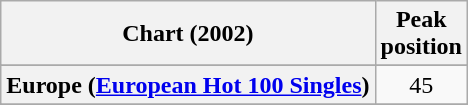<table class="wikitable sortable plainrowheaders" style="text-align:center;">
<tr>
<th scope="col">Chart (2002)</th>
<th scope="col">Peak<br>position</th>
</tr>
<tr>
</tr>
<tr>
</tr>
<tr>
</tr>
<tr>
</tr>
<tr>
<th scope="row">Europe (<a href='#'>European Hot 100 Singles</a>)</th>
<td>45</td>
</tr>
<tr>
</tr>
<tr>
</tr>
<tr>
</tr>
<tr>
</tr>
<tr>
</tr>
<tr>
</tr>
<tr>
</tr>
<tr>
</tr>
<tr>
</tr>
<tr>
</tr>
<tr>
</tr>
<tr>
</tr>
<tr>
</tr>
<tr>
</tr>
</table>
